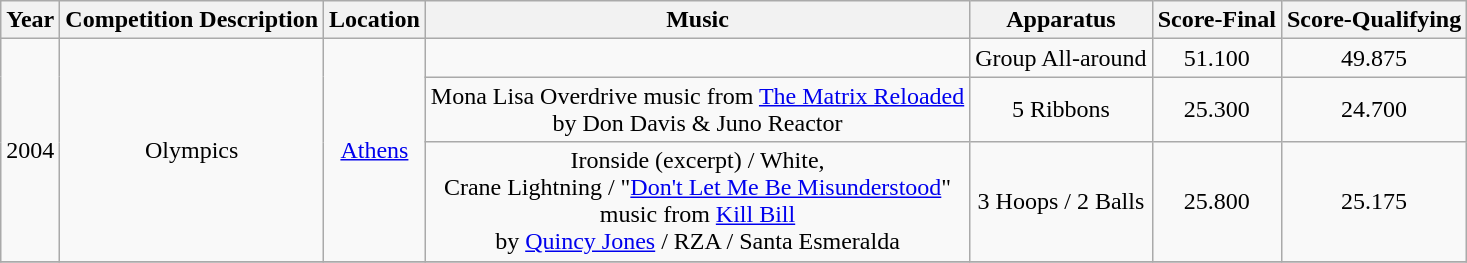<table class="wikitable" style="text-align:center">
<tr>
<th>Year</th>
<th>Competition Description</th>
<th>Location</th>
<th>Music </th>
<th>Apparatus</th>
<th>Score-Final</th>
<th>Score-Qualifying</th>
</tr>
<tr>
<td rowspan="3">2004</td>
<td rowspan="3">Olympics</td>
<td rowspan="3"><a href='#'>Athens</a></td>
<td></td>
<td>Group All-around</td>
<td>51.100</td>
<td>49.875</td>
</tr>
<tr>
<td>Mona Lisa Overdrive music from <a href='#'>The Matrix Reloaded</a> <br>by Don Davis & Juno Reactor</td>
<td>5 Ribbons</td>
<td>25.300</td>
<td>24.700</td>
</tr>
<tr>
<td>Ironside (excerpt) / White,<br> Crane Lightning / "<a href='#'>Don't Let Me Be Misunderstood</a>" <br>music from <a href='#'>Kill Bill</a> <br>by <a href='#'>Quincy Jones</a> / RZA / Santa Esmeralda</td>
<td>3 Hoops / 2 Balls</td>
<td>25.800</td>
<td>25.175</td>
</tr>
<tr>
</tr>
</table>
